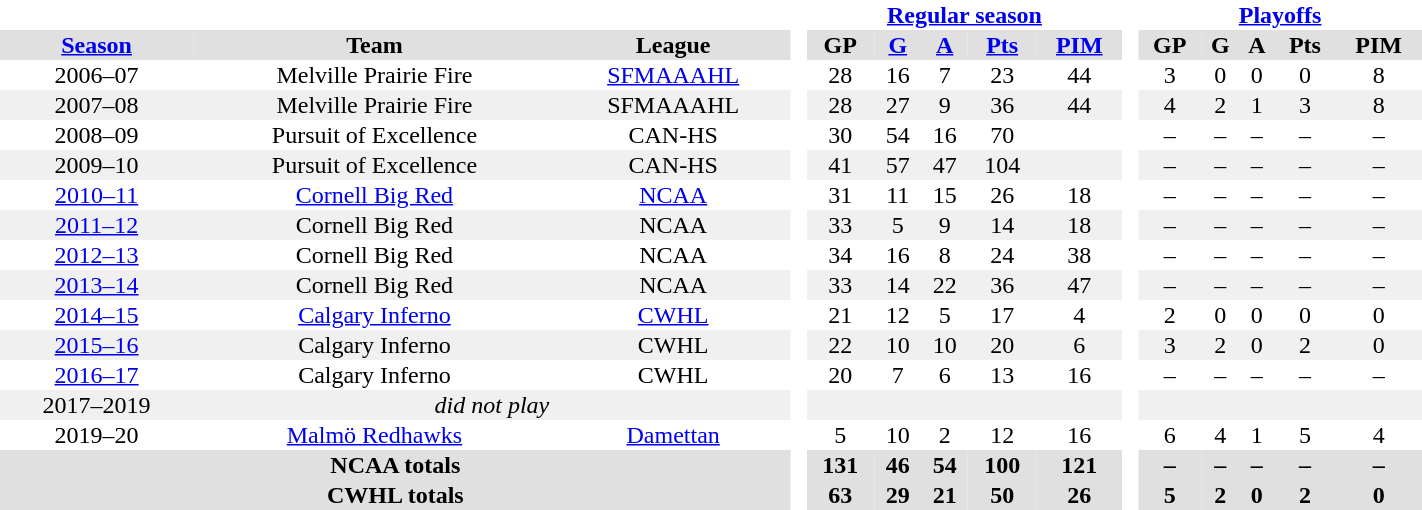<table border="0" cellpadding="1" cellspacing="0" width="75%" style="text-align:center">
<tr>
<th colspan="3" bgcolor="#ffffff"> </th>
<th rowspan="99" bgcolor="#ffffff"> </th>
<th colspan="5"><a href='#'>Regular season</a></th>
<th rowspan="99" bgcolor="#ffffff"> </th>
<th colspan="5"><a href='#'>Playoffs</a></th>
</tr>
<tr bgcolor="#e0e0e0">
<th><a href='#'>Season</a></th>
<th>Team</th>
<th>League</th>
<th>GP</th>
<th><a href='#'>G</a></th>
<th><a href='#'>A</a></th>
<th><a href='#'>Pts</a></th>
<th><a href='#'>PIM</a></th>
<th>GP</th>
<th>G</th>
<th>A</th>
<th>Pts</th>
<th>PIM</th>
</tr>
<tr>
<td>2006–07</td>
<td>Melville Prairie Fire</td>
<td><a href='#'>SFMAAAHL</a></td>
<td>28</td>
<td>16</td>
<td>7</td>
<td>23</td>
<td>44</td>
<td>3</td>
<td>0</td>
<td>0</td>
<td>0</td>
<td>8</td>
</tr>
<tr bgcolor="#f0f0f0">
<td>2007–08</td>
<td>Melville Prairie Fire</td>
<td>SFMAAAHL</td>
<td>28</td>
<td>27</td>
<td>9</td>
<td>36</td>
<td>44</td>
<td>4</td>
<td>2</td>
<td>1</td>
<td>3</td>
<td>8</td>
</tr>
<tr>
<td>2008–09</td>
<td>Pursuit of Excellence</td>
<td>CAN-HS</td>
<td>30</td>
<td>54</td>
<td>16</td>
<td>70</td>
<td></td>
<td>–</td>
<td>–</td>
<td>–</td>
<td>–</td>
<td>–</td>
</tr>
<tr bgcolor="#f0f0f0">
<td>2009–10</td>
<td>Pursuit of Excellence</td>
<td>CAN-HS</td>
<td>41</td>
<td>57</td>
<td>47</td>
<td>104</td>
<td></td>
<td>–</td>
<td>–</td>
<td>–</td>
<td>–</td>
<td>–</td>
</tr>
<tr>
<td><a href='#'>2010–11</a></td>
<td><a href='#'>Cornell Big Red</a></td>
<td><a href='#'>NCAA</a></td>
<td>31</td>
<td>11</td>
<td>15</td>
<td>26</td>
<td>18</td>
<td>–</td>
<td>–</td>
<td>–</td>
<td>–</td>
<td>–</td>
</tr>
<tr bgcolor="#f0f0f0">
<td><a href='#'>2011–12</a></td>
<td>Cornell Big Red</td>
<td>NCAA</td>
<td>33</td>
<td>5</td>
<td>9</td>
<td>14</td>
<td>18</td>
<td>–</td>
<td>–</td>
<td>–</td>
<td>–</td>
<td>–</td>
</tr>
<tr>
<td><a href='#'>2012–13</a></td>
<td>Cornell Big Red</td>
<td>NCAA</td>
<td>34</td>
<td>16</td>
<td>8</td>
<td>24</td>
<td>38</td>
<td>–</td>
<td>–</td>
<td>–</td>
<td>–</td>
<td>–</td>
</tr>
<tr bgcolor="#f0f0f0">
<td><a href='#'>2013–14</a></td>
<td>Cornell Big Red</td>
<td>NCAA</td>
<td>33</td>
<td>14</td>
<td>22</td>
<td>36</td>
<td>47</td>
<td>–</td>
<td>–</td>
<td>–</td>
<td>–</td>
<td>–</td>
</tr>
<tr>
<td><a href='#'>2014–15</a></td>
<td><a href='#'>Calgary Inferno</a></td>
<td><a href='#'>CWHL</a></td>
<td>21</td>
<td>12</td>
<td>5</td>
<td>17</td>
<td>4</td>
<td>2</td>
<td>0</td>
<td>0</td>
<td>0</td>
<td>0</td>
</tr>
<tr bgcolor="#f0f0f0">
<td><a href='#'>2015–16</a></td>
<td>Calgary Inferno</td>
<td>CWHL</td>
<td>22</td>
<td>10</td>
<td>10</td>
<td>20</td>
<td>6</td>
<td>3</td>
<td>2</td>
<td>0</td>
<td>2</td>
<td>0</td>
</tr>
<tr>
<td><a href='#'>2016–17</a></td>
<td>Calgary Inferno</td>
<td>CWHL</td>
<td>20</td>
<td>7</td>
<td>6</td>
<td>13</td>
<td>16</td>
<td>–</td>
<td>–</td>
<td>–</td>
<td>–</td>
<td>–</td>
</tr>
<tr bgcolor="#f0f0f0">
<td>2017–2019</td>
<td colspan="2"><em>did not play</em></td>
<td colspan="5"></td>
<td colspan="5"></td>
</tr>
<tr>
<td>2019–20</td>
<td><a href='#'>Malmö Redhawks</a></td>
<td><a href='#'>Damettan</a></td>
<td>5</td>
<td>10</td>
<td>2</td>
<td>12</td>
<td>16</td>
<td>6</td>
<td>4</td>
<td>1</td>
<td>5</td>
<td>4</td>
</tr>
<tr bgcolor="#e0e0e0">
<th colspan="3">NCAA totals</th>
<th>131</th>
<th>46</th>
<th>54</th>
<th>100</th>
<th>121</th>
<th>–</th>
<th>–</th>
<th>–</th>
<th>–</th>
<th>–</th>
</tr>
<tr bgcolor="#e0e0e0">
<th colspan="3">CWHL totals</th>
<th>63</th>
<th>29</th>
<th>21</th>
<th>50</th>
<th>26</th>
<th>5</th>
<th>2</th>
<th>0</th>
<th>2</th>
<th>0</th>
</tr>
</table>
